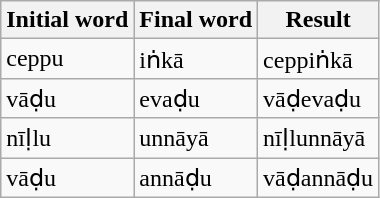<table class="wikitable">
<tr>
<th>Initial word</th>
<th>Final word</th>
<th>Result</th>
</tr>
<tr>
<td>ceppu</td>
<td>iṅkā</td>
<td>ceppiṅkā</td>
</tr>
<tr>
<td>vāḍu</td>
<td>evaḍu</td>
<td>vāḍevaḍu</td>
</tr>
<tr>
<td>nīḷlu</td>
<td>unnāyā</td>
<td>nīḷlunnāyā</td>
</tr>
<tr>
<td>vāḍu</td>
<td>annāḍu</td>
<td>vāḍannāḍu</td>
</tr>
</table>
